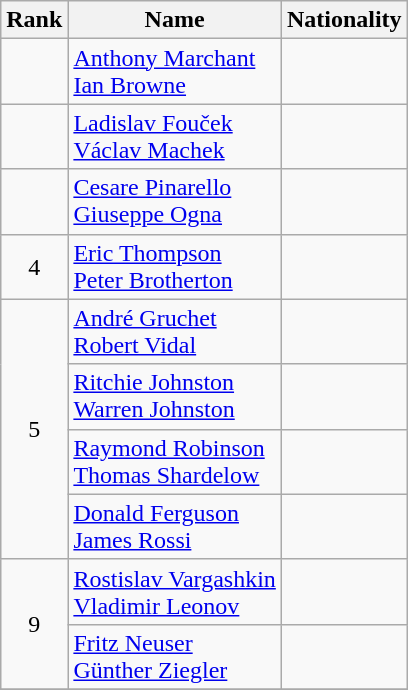<table class="wikitable sortable" style="text-align:center">
<tr>
<th>Rank</th>
<th>Name</th>
<th>Nationality</th>
</tr>
<tr>
<td></td>
<td align=left><a href='#'>Anthony Marchant</a><br><a href='#'>Ian Browne</a></td>
<td align=left></td>
</tr>
<tr>
<td></td>
<td align=left><a href='#'>Ladislav Fouček</a><br><a href='#'>Václav Machek</a></td>
<td align=left></td>
</tr>
<tr>
<td></td>
<td align=left><a href='#'>Cesare Pinarello</a><br><a href='#'>Giuseppe Ogna</a></td>
<td align=left></td>
</tr>
<tr>
<td>4</td>
<td align=left><a href='#'>Eric Thompson</a><br><a href='#'>Peter Brotherton</a></td>
<td align=left></td>
</tr>
<tr>
<td rowspan=4>5</td>
<td align=left><a href='#'>André Gruchet</a><br><a href='#'>Robert Vidal</a></td>
<td align=left></td>
</tr>
<tr>
<td align=left><a href='#'>Ritchie Johnston</a><br><a href='#'>Warren Johnston</a></td>
<td align=left></td>
</tr>
<tr>
<td align=left><a href='#'>Raymond Robinson</a><br><a href='#'>Thomas Shardelow</a></td>
<td align=left></td>
</tr>
<tr>
<td align=left><a href='#'>Donald Ferguson</a><br><a href='#'>James Rossi</a></td>
<td align=left></td>
</tr>
<tr>
<td rowspan=2>9</td>
<td align=left><a href='#'>Rostislav Vargashkin</a><br><a href='#'>Vladimir Leonov</a></td>
<td align=left></td>
</tr>
<tr>
<td align=left><a href='#'>Fritz Neuser</a><br><a href='#'>Günther Ziegler</a></td>
<td align=left></td>
</tr>
<tr>
</tr>
</table>
